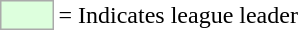<table>
<tr>
<td style="background:#DDFFDD; border:1px solid #aaa; width:2em;"></td>
<td>= Indicates league leader</td>
</tr>
</table>
